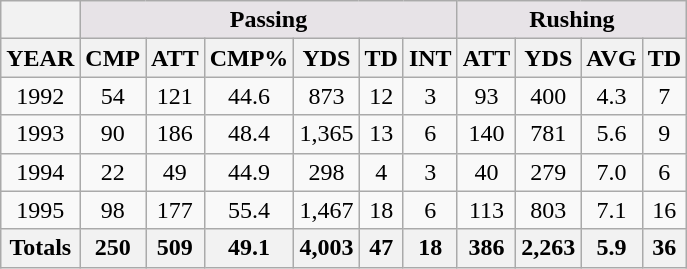<table class=wikitable style="text-align:center">
<tr>
<th></th>
<th colspan="6" style="background:#e7e3e7;">Passing</th>
<th colspan="4" style="background:#e7e3e7;">Rushing</th>
</tr>
<tr>
<th>YEAR</th>
<th>CMP</th>
<th>ATT</th>
<th>CMP%</th>
<th>YDS</th>
<th>TD</th>
<th>INT</th>
<th>ATT</th>
<th>YDS</th>
<th>AVG</th>
<th>TD</th>
</tr>
<tr>
<td>1992</td>
<td>54</td>
<td>121</td>
<td>44.6</td>
<td>873</td>
<td>12</td>
<td>3</td>
<td>93</td>
<td>400</td>
<td>4.3</td>
<td>7</td>
</tr>
<tr>
<td>1993</td>
<td>90</td>
<td>186</td>
<td>48.4</td>
<td>1,365</td>
<td>13</td>
<td>6</td>
<td>140</td>
<td>781</td>
<td>5.6</td>
<td>9</td>
</tr>
<tr>
<td>1994</td>
<td>22</td>
<td>49</td>
<td>44.9</td>
<td>298</td>
<td>4</td>
<td>3</td>
<td>40</td>
<td>279</td>
<td>7.0</td>
<td>6</td>
</tr>
<tr>
<td>1995</td>
<td>98</td>
<td>177</td>
<td>55.4</td>
<td>1,467</td>
<td>18</td>
<td>6</td>
<td>113</td>
<td>803</td>
<td>7.1</td>
<td>16</td>
</tr>
<tr>
<th>Totals</th>
<th>250</th>
<th>509</th>
<th>49.1</th>
<th>4,003</th>
<th>47</th>
<th>18</th>
<th>386</th>
<th>2,263</th>
<th>5.9</th>
<th>36</th>
</tr>
</table>
